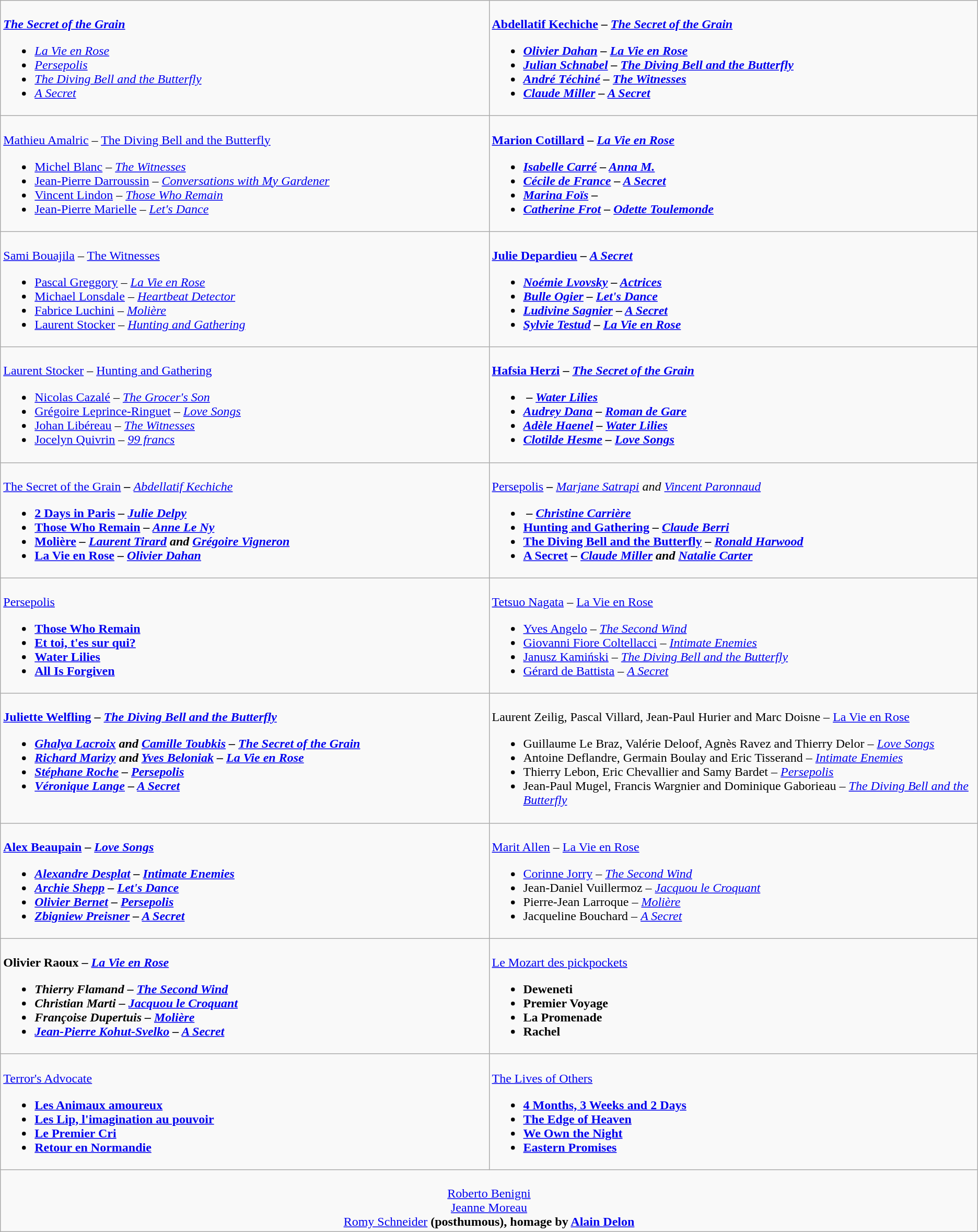<table class="wikitable">
<tr>
<td valign="top" width="50%"><br>
<strong><em><a href='#'>The Secret of the Grain</a></em></strong><ul><li><em><a href='#'>La Vie en Rose</a></em></li><li><em><a href='#'>Persepolis</a></em></li><li><em><a href='#'>The Diving Bell and the Butterfly</a></em></li><li><em><a href='#'>A Secret</a></em></li></ul></td>
<td valign="top" width="50%"><br>
<strong><a href='#'>Abdellatif Kechiche</a> – <em><a href='#'>The Secret of the Grain</a><strong><em><ul><li><a href='#'>Olivier Dahan</a> – </em><a href='#'>La Vie en Rose</a><em></li><li><a href='#'>Julian Schnabel</a> – </em><a href='#'>The Diving Bell and the Butterfly</a><em></li><li><a href='#'>André Téchiné</a> – </em><a href='#'>The Witnesses</a><em></li><li><a href='#'>Claude Miller</a> – </em><a href='#'>A Secret</a><em></li></ul></td>
</tr>
<tr>
<td valign="top" width="50%"><br>
</strong><a href='#'>Mathieu Amalric</a> –  </em><a href='#'>The Diving Bell and the Butterfly</a></em></strong><ul><li><a href='#'>Michel Blanc</a> – <em><a href='#'>The Witnesses</a></em></li><li><a href='#'>Jean-Pierre Darroussin</a> – <em><a href='#'>Conversations with My Gardener</a></em></li><li><a href='#'>Vincent Lindon</a> – <em><a href='#'>Those Who Remain</a></em></li><li><a href='#'>Jean-Pierre Marielle</a> – <em><a href='#'>Let's Dance</a></em></li></ul></td>
<td valign="top" width="50%"><br>
<strong><a href='#'>Marion Cotillard</a> – <em><a href='#'>La Vie en Rose</a><strong><em><ul><li><a href='#'>Isabelle Carré</a> – </em><a href='#'>Anna M.</a><em></li><li><a href='#'>Cécile de France</a> – </em><a href='#'>A Secret</a><em></li><li><a href='#'>Marina Foïs</a> – </em><em></li><li><a href='#'>Catherine Frot</a> – </em><a href='#'>Odette Toulemonde</a><em></li></ul></td>
</tr>
<tr>
<td valign="top" width="50%"><br>
</strong><a href='#'>Sami Bouajila</a> – </em><a href='#'>The Witnesses</a></em></strong><ul><li><a href='#'>Pascal Greggory</a> – <em><a href='#'>La Vie en Rose</a></em></li><li><a href='#'>Michael Lonsdale</a> – <em><a href='#'>Heartbeat Detector</a></em></li><li><a href='#'>Fabrice Luchini</a> – <em><a href='#'>Molière</a></em></li><li><a href='#'>Laurent Stocker</a> – <em><a href='#'>Hunting and Gathering</a></em></li></ul></td>
<td valign="top" width="50%"><br>
<strong><a href='#'>Julie Depardieu</a> – <em><a href='#'>A Secret</a><strong><em><ul><li><a href='#'>Noémie Lvovsky</a> – </em><a href='#'>Actrices</a><em></li><li><a href='#'>Bulle Ogier</a> – </em><a href='#'>Let's Dance</a><em></li><li><a href='#'>Ludivine Sagnier</a> – </em><a href='#'>A Secret</a><em></li><li><a href='#'>Sylvie Testud</a> – </em><a href='#'>La Vie en Rose</a><em></li></ul></td>
</tr>
<tr>
<td valign="top" width="50%"><br>
</strong><a href='#'>Laurent Stocker</a> – </em><a href='#'>Hunting and Gathering</a></em></strong><ul><li><a href='#'>Nicolas Cazalé</a> – <em><a href='#'>The Grocer's Son</a></em></li><li><a href='#'>Grégoire Leprince-Ringuet</a> – <em><a href='#'>Love Songs</a></em></li><li><a href='#'>Johan Libéreau</a> – <em><a href='#'>The Witnesses</a></em></li><li><a href='#'>Jocelyn Quivrin</a> – <em><a href='#'>99 francs</a></em></li></ul></td>
<td valign="top" width="50%"><br>
<strong><a href='#'>Hafsia Herzi</a> – <em><a href='#'>The Secret of the Grain</a><strong><em><ul><li> – </em><a href='#'>Water Lilies</a><em></li><li><a href='#'>Audrey Dana</a> – </em><a href='#'>Roman de Gare</a><em></li><li><a href='#'>Adèle Haenel</a> – </em><a href='#'>Water Lilies</a><em></li><li><a href='#'>Clotilde Hesme</a> – </em><a href='#'>Love Songs</a><em></li></ul></td>
</tr>
<tr>
<td valign="top" width="50%"><br>
</em></strong><a href='#'>The Secret of the Grain</a><strong><em> – </strong><a href='#'>Abdellatif Kechiche</a><strong><ul><li></em><a href='#'>2 Days in Paris</a><em> – <a href='#'>Julie Delpy</a></li><li></em><a href='#'>Those Who Remain</a><em> – <a href='#'>Anne Le Ny</a></li><li></em><a href='#'>Molière</a><em> – <a href='#'>Laurent Tirard</a> and <a href='#'>Grégoire Vigneron</a></li><li></em><a href='#'>La Vie en Rose</a><em> – <a href='#'>Olivier Dahan</a></li></ul></td>
<td valign="top" width="50%"><br>
</em></strong><a href='#'>Persepolis</a><strong><em> – </strong><a href='#'>Marjane Satrapi</a> and <a href='#'>Vincent Paronnaud</a><strong><ul><li></em><em> – <a href='#'>Christine Carrière</a></li><li></em><a href='#'>Hunting and Gathering</a><em> – <a href='#'>Claude Berri</a></li><li></em><a href='#'>The Diving Bell and the Butterfly</a><em> – <a href='#'>Ronald Harwood</a></li><li></em><a href='#'>A Secret</a><em> – <a href='#'>Claude Miller</a> and <a href='#'>Natalie Carter</a></li></ul></td>
</tr>
<tr>
<td valign="top" width="50%"><br>
</em></strong><a href='#'>Persepolis</a><strong><em><ul><li></em><a href='#'>Those Who Remain</a><em></li><li></em><a href='#'>Et toi, t'es sur qui?</a><em></li><li></em><a href='#'>Water Lilies</a><em></li><li></em><a href='#'>All Is Forgiven</a><em></li></ul></td>
<td valign="top" width="50%"><br>
</strong><a href='#'>Tetsuo Nagata</a> – </em><a href='#'>La Vie en Rose</a></em></strong><ul><li><a href='#'>Yves Angelo</a> – <em><a href='#'>The Second Wind</a></em></li><li><a href='#'>Giovanni Fiore Coltellacci</a> – <em><a href='#'>Intimate Enemies</a></em></li><li><a href='#'>Janusz Kamiński</a> – <em><a href='#'>The Diving Bell and the Butterfly</a></em></li><li><a href='#'>Gérard de Battista</a> – <em><a href='#'>A Secret</a></em></li></ul></td>
</tr>
<tr>
<td valign="top" width="50%"><br>
<strong><a href='#'>Juliette Welfling</a> – <em><a href='#'>The Diving Bell and the Butterfly</a><strong><em><ul><li><a href='#'>Ghalya Lacroix</a> and <a href='#'>Camille Toubkis</a> – </em><a href='#'>The Secret of the Grain</a><em></li><li><a href='#'>Richard Marizy</a> and <a href='#'>Yves Beloniak</a> – </em><a href='#'>La Vie en Rose</a><em></li><li><a href='#'>Stéphane Roche</a> – </em><a href='#'>Persepolis</a><em></li><li><a href='#'>Véronique Lange</a> – </em><a href='#'>A Secret</a><em></li></ul></td>
<td valign="top" width="50%"><br>
</strong>Laurent Zeilig, Pascal Villard, Jean-Paul Hurier and Marc Doisne – </em><a href='#'>La Vie en Rose</a></em></strong><ul><li>Guillaume Le Braz, Valérie Deloof, Agnès Ravez and Thierry Delor – <em><a href='#'>Love Songs</a></em></li><li>Antoine Deflandre, Germain Boulay and Eric Tisserand – <em><a href='#'>Intimate Enemies</a></em></li><li>Thierry Lebon, Eric Chevallier and Samy Bardet – <em><a href='#'>Persepolis</a></em></li><li>Jean-Paul Mugel, Francis Wargnier and Dominique Gaborieau – <em><a href='#'>The Diving Bell and the Butterfly</a></em></li></ul></td>
</tr>
<tr>
<td valign="top" width="50%"><br>
<strong><a href='#'>Alex Beaupain</a> – <em><a href='#'>Love Songs</a><strong><em><ul><li><a href='#'>Alexandre Desplat</a> – </em><a href='#'>Intimate Enemies</a><em></li><li><a href='#'>Archie Shepp</a> – </em><a href='#'>Let's Dance</a><em></li><li><a href='#'>Olivier Bernet</a> – </em><a href='#'>Persepolis</a><em></li><li><a href='#'>Zbigniew Preisner</a> – </em><a href='#'>A Secret</a><em></li></ul></td>
<td valign="top" width="50%"><br>
</strong><a href='#'>Marit Allen</a> – </em><a href='#'>La Vie en Rose</a></em></strong><ul><li><a href='#'>Corinne Jorry</a> – <em><a href='#'>The Second Wind</a></em></li><li>Jean-Daniel Vuillermoz – <em><a href='#'>Jacquou le Croquant</a></em></li><li>Pierre-Jean Larroque – <em><a href='#'>Molière</a></em></li><li>Jacqueline Bouchard – <em><a href='#'>A Secret</a></em></li></ul></td>
</tr>
<tr>
<td valign="top" width="50%"><br>
<strong>Olivier Raoux – <em><a href='#'>La Vie en Rose</a><strong><em><ul><li>Thierry Flamand – </em><a href='#'>The Second Wind</a><em></li><li>Christian Marti – </em><a href='#'>Jacquou le Croquant</a><em></li><li>Françoise Dupertuis – </em><a href='#'>Molière</a><em></li><li><a href='#'>Jean-Pierre Kohut-Svelko</a> – </em><a href='#'>A Secret</a><em></li></ul></td>
<td valign="top" width="50%"><br>
</em></strong><a href='#'>Le Mozart des pickpockets</a><strong><em><ul><li></em>Deweneti<em></li><li></em>Premier Voyage<em></li><li></em>La Promenade<em></li><li></em>Rachel<em></li></ul></td>
</tr>
<tr>
<td valign="top" width="50%"><br>
</em></strong><a href='#'>Terror's Advocate</a><strong><em><ul><li></em><a href='#'>Les Animaux amoureux</a><em></li><li></em><a href='#'>Les Lip, l'imagination au pouvoir</a><em></li><li></em><a href='#'>Le Premier Cri</a><em></li><li></em><a href='#'>Retour en Normandie</a><em></li></ul></td>
<td valign="top" width="50%"><br>
</em></strong><a href='#'>The Lives of Others</a><strong><em><ul><li></em><a href='#'>4 Months, 3 Weeks and 2 Days</a><em></li><li></em><a href='#'>The Edge of Heaven</a><em></li><li></em><a href='#'>We Own the Night</a><em></li><li></em><a href='#'>Eastern Promises</a><em></li></ul></td>
</tr>
<tr>
<td align="center" colspan="2" valign="top" width="50%"><br>
</strong><a href='#'>Roberto Benigni</a><strong><br>
</strong><a href='#'>Jeanne Moreau</a><strong><br>
</strong><a href='#'>Romy Schneider</a><strong> (posthumous), homage by <a href='#'>Alain Delon</a></td>
</tr>
</table>
